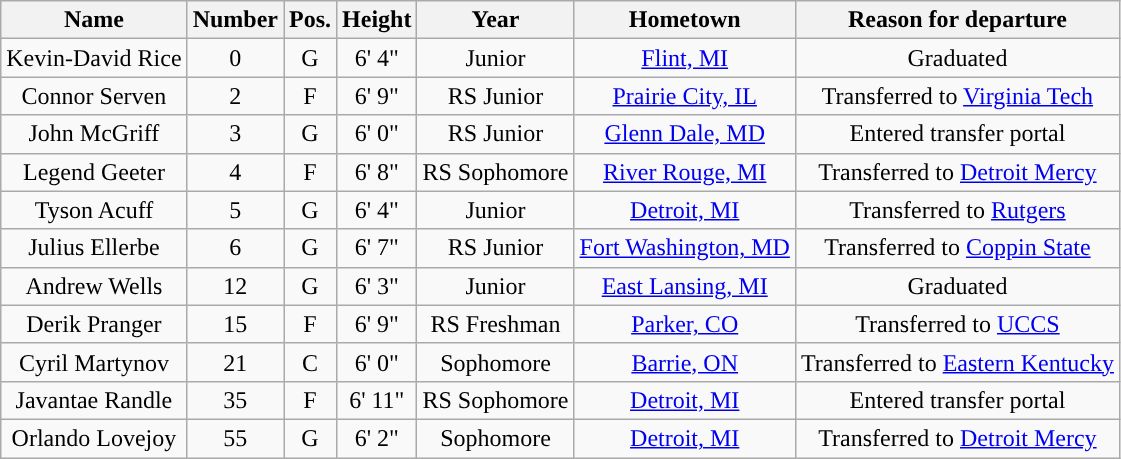<table class="wikitable sortable" style="text-align:center">
<tr align=center>
<th>Name</th>
<th>Number</th>
<th>Pos.</th>
<th>Height</th>
<th>Year</th>
<th>Hometown</th>
<th class="unsortable">Reason for departure</th>
</tr>
<tr>
<td>Kevin-David Rice</td>
<td>0</td>
<td>G</td>
<td>6' 4"</td>
<td>Junior</td>
<td><a href='#'>Flint, MI</a></td>
<td>Graduated</td>
</tr>
<tr>
<td>Connor Serven</td>
<td>2</td>
<td>F</td>
<td>6' 9"</td>
<td>RS Junior</td>
<td><a href='#'>Prairie City, IL</a></td>
<td>Transferred to <a href='#'>Virginia Tech</a></td>
</tr>
<tr>
<td>John McGriff</td>
<td>3</td>
<td>G</td>
<td>6' 0"</td>
<td>RS Junior</td>
<td><a href='#'>Glenn Dale, MD</a></td>
<td>Entered transfer portal</td>
</tr>
<tr>
<td>Legend Geeter</td>
<td>4</td>
<td>F</td>
<td>6' 8"</td>
<td>RS Sophomore</td>
<td><a href='#'>River Rouge, MI</a></td>
<td>Transferred to <a href='#'>Detroit Mercy</a></td>
</tr>
<tr>
<td>Tyson Acuff</td>
<td>5</td>
<td>G</td>
<td>6' 4"</td>
<td>Junior</td>
<td><a href='#'>Detroit, MI</a></td>
<td>Transferred to <a href='#'>Rutgers</a></td>
</tr>
<tr>
<td>Julius Ellerbe</td>
<td>6</td>
<td>G</td>
<td>6' 7"</td>
<td>RS Junior</td>
<td><a href='#'>Fort Washington, MD</a></td>
<td>Transferred to <a href='#'>Coppin State</a></td>
</tr>
<tr>
<td>Andrew Wells</td>
<td>12</td>
<td>G</td>
<td>6' 3"</td>
<td>Junior</td>
<td><a href='#'>East Lansing, MI</a></td>
<td>Graduated</td>
</tr>
<tr>
<td>Derik Pranger</td>
<td>15</td>
<td>F</td>
<td>6' 9"</td>
<td>RS Freshman</td>
<td><a href='#'>Parker, CO</a></td>
<td>Transferred to <a href='#'>UCCS</a></td>
</tr>
<tr>
<td>Cyril Martynov</td>
<td>21</td>
<td>C</td>
<td>6' 0"</td>
<td>Sophomore</td>
<td><a href='#'>Barrie, ON</a></td>
<td>Transferred to <a href='#'>Eastern Kentucky</a></td>
</tr>
<tr>
<td>Javantae Randle</td>
<td>35</td>
<td>F</td>
<td>6' 11"</td>
<td>RS Sophomore</td>
<td><a href='#'>Detroit, MI</a></td>
<td>Entered transfer portal</td>
</tr>
<tr>
<td>Orlando Lovejoy</td>
<td>55</td>
<td>G</td>
<td>6' 2"</td>
<td>Sophomore</td>
<td><a href='#'>Detroit, MI</a></td>
<td>Transferred to <a href='#'>Detroit Mercy</a></td>
</tr>
</table>
